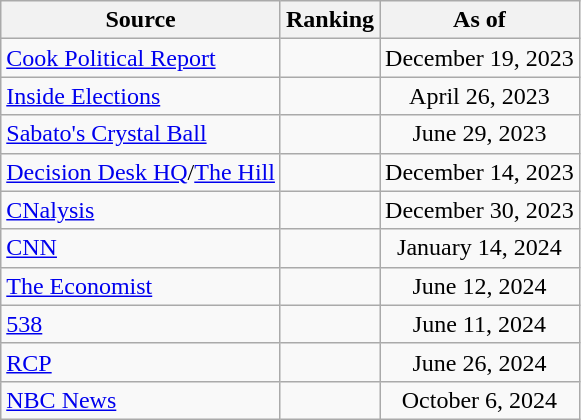<table class="wikitable" style="text-align:center">
<tr>
<th>Source</th>
<th>Ranking</th>
<th>As of</th>
</tr>
<tr>
<td align=left><a href='#'>Cook Political Report</a></td>
<td></td>
<td>December 19, 2023</td>
</tr>
<tr>
<td align=left><a href='#'>Inside Elections</a></td>
<td></td>
<td>April 26, 2023</td>
</tr>
<tr>
<td align=left><a href='#'>Sabato's Crystal Ball</a></td>
<td></td>
<td>June 29, 2023</td>
</tr>
<tr>
<td align=left><a href='#'>Decision Desk HQ</a>/<a href='#'>The Hill</a></td>
<td></td>
<td>December 14, 2023</td>
</tr>
<tr>
<td align=left><a href='#'>CNalysis</a></td>
<td></td>
<td>December 30, 2023</td>
</tr>
<tr>
<td align=left><a href='#'>CNN</a></td>
<td></td>
<td>January 14, 2024</td>
</tr>
<tr>
<td align=left><a href='#'>The Economist</a></td>
<td></td>
<td>June 12, 2024</td>
</tr>
<tr>
<td align="left"><a href='#'>538</a></td>
<td></td>
<td>June 11, 2024</td>
</tr>
<tr>
<td align="left"><a href='#'>RCP</a></td>
<td></td>
<td>June 26, 2024</td>
</tr>
<tr>
<td align="left"><a href='#'>NBC News</a></td>
<td></td>
<td>October 6, 2024</td>
</tr>
</table>
